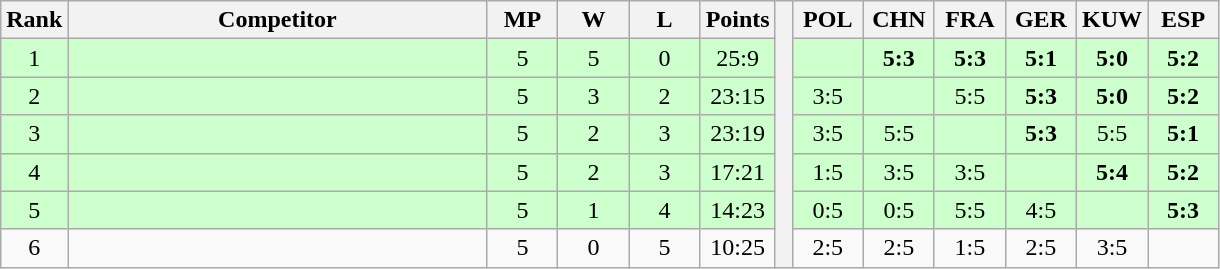<table class="wikitable" style="text-align:center">
<tr>
<th>Rank</th>
<th style="width:17em">Competitor</th>
<th style="width:2.5em">MP</th>
<th style="width:2.5em">W</th>
<th style="width:2.5em">L</th>
<th>Points</th>
<th rowspan="7"> </th>
<th style="width:2.5em">POL</th>
<th style="width:2.5em">CHN</th>
<th style="width:2.5em">FRA</th>
<th style="width:2.5em">GER</th>
<th style="width:2.5em">KUW</th>
<th style="width:2.5em">ESP</th>
</tr>
<tr style="background:#cfc;">
<td>1</td>
<td style="text-align:left"></td>
<td>5</td>
<td>5</td>
<td>0</td>
<td>25:9</td>
<td></td>
<td><strong>5:3</strong></td>
<td><strong>5:3</strong></td>
<td><strong>5:1</strong></td>
<td><strong>5:0</strong></td>
<td><strong>5:2</strong></td>
</tr>
<tr style="background:#cfc;">
<td>2</td>
<td style="text-align:left"></td>
<td>5</td>
<td>3</td>
<td>2</td>
<td>23:15</td>
<td>3:5</td>
<td></td>
<td>5:5</td>
<td><strong>5:3</strong></td>
<td><strong>5:0</strong></td>
<td><strong>5:2</strong></td>
</tr>
<tr style="background:#cfc;">
<td>3</td>
<td style="text-align:left"></td>
<td>5</td>
<td>2</td>
<td>3</td>
<td>23:19</td>
<td>3:5</td>
<td>5:5</td>
<td></td>
<td><strong>5:3</strong></td>
<td>5:5</td>
<td><strong>5:1</strong></td>
</tr>
<tr style="background:#cfc;">
<td>4</td>
<td style="text-align:left"></td>
<td>5</td>
<td>2</td>
<td>3</td>
<td>17:21</td>
<td>1:5</td>
<td>3:5</td>
<td>3:5</td>
<td></td>
<td><strong>5:4</strong></td>
<td><strong>5:2</strong></td>
</tr>
<tr style="background:#cfc;">
<td>5</td>
<td style="text-align:left"></td>
<td>5</td>
<td>1</td>
<td>4</td>
<td>14:23</td>
<td>0:5</td>
<td>0:5</td>
<td>5:5</td>
<td>4:5</td>
<td></td>
<td><strong>5:3</strong></td>
</tr>
<tr>
<td>6</td>
<td style="text-align:left"></td>
<td>5</td>
<td>0</td>
<td>5</td>
<td>10:25</td>
<td>2:5</td>
<td>2:5</td>
<td>1:5</td>
<td>2:5</td>
<td>3:5</td>
<td></td>
</tr>
</table>
